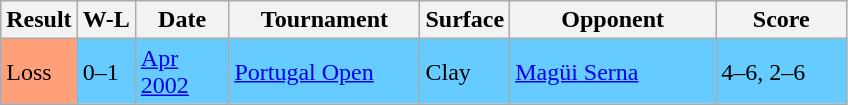<table class="sortable wikitable">
<tr>
<th>Result</th>
<th>W-L</th>
<th width=55>Date</th>
<th width=120>Tournament</th>
<th width=50>Surface</th>
<th width=130>Opponent</th>
<th width=80 class="unsortable">Score</th>
</tr>
<tr bgcolor="#66CCFF">
<td style="background:#ffa07a;">Loss</td>
<td>0–1</td>
<td><a href='#'>Apr 2002</a></td>
<td><a href='#'>Portugal Open</a></td>
<td>Clay</td>
<td> <a href='#'>Magüi Serna</a></td>
<td>4–6, 2–6</td>
</tr>
</table>
